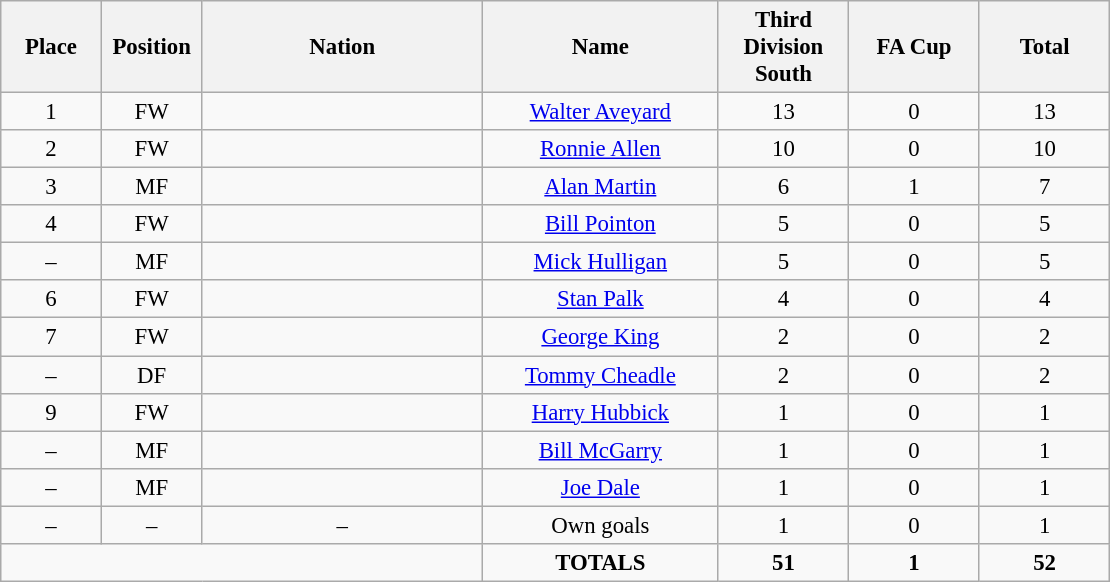<table class="wikitable" style="font-size: 95%; text-align: center;">
<tr>
<th width=60>Place</th>
<th width=60>Position</th>
<th width=180>Nation</th>
<th width=150>Name</th>
<th width=80>Third Division South</th>
<th width=80>FA Cup</th>
<th width=80>Total</th>
</tr>
<tr>
<td>1</td>
<td>FW</td>
<td></td>
<td><a href='#'>Walter Aveyard</a></td>
<td>13</td>
<td>0</td>
<td>13</td>
</tr>
<tr>
<td>2</td>
<td>FW</td>
<td></td>
<td><a href='#'>Ronnie Allen</a></td>
<td>10</td>
<td>0</td>
<td>10</td>
</tr>
<tr>
<td>3</td>
<td>MF</td>
<td></td>
<td><a href='#'>Alan Martin</a></td>
<td>6</td>
<td>1</td>
<td>7</td>
</tr>
<tr>
<td>4</td>
<td>FW</td>
<td></td>
<td><a href='#'>Bill Pointon</a></td>
<td>5</td>
<td>0</td>
<td>5</td>
</tr>
<tr>
<td>–</td>
<td>MF</td>
<td></td>
<td><a href='#'>Mick Hulligan</a></td>
<td>5</td>
<td>0</td>
<td>5</td>
</tr>
<tr>
<td>6</td>
<td>FW</td>
<td></td>
<td><a href='#'>Stan Palk</a></td>
<td>4</td>
<td>0</td>
<td>4</td>
</tr>
<tr>
<td>7</td>
<td>FW</td>
<td></td>
<td><a href='#'>George King</a></td>
<td>2</td>
<td>0</td>
<td>2</td>
</tr>
<tr>
<td>–</td>
<td>DF</td>
<td></td>
<td><a href='#'>Tommy Cheadle</a></td>
<td>2</td>
<td>0</td>
<td>2</td>
</tr>
<tr>
<td>9</td>
<td>FW</td>
<td></td>
<td><a href='#'>Harry Hubbick</a></td>
<td>1</td>
<td>0</td>
<td>1</td>
</tr>
<tr>
<td>–</td>
<td>MF</td>
<td></td>
<td><a href='#'>Bill McGarry</a></td>
<td>1</td>
<td>0</td>
<td>1</td>
</tr>
<tr>
<td>–</td>
<td>MF</td>
<td></td>
<td><a href='#'>Joe Dale</a></td>
<td>1</td>
<td>0</td>
<td>1</td>
</tr>
<tr>
<td>–</td>
<td>–</td>
<td>–</td>
<td>Own goals</td>
<td>1</td>
<td>0</td>
<td>1</td>
</tr>
<tr>
<td colspan="3"></td>
<td><strong>TOTALS</strong></td>
<td><strong>51</strong></td>
<td><strong>1</strong></td>
<td><strong>52</strong></td>
</tr>
</table>
